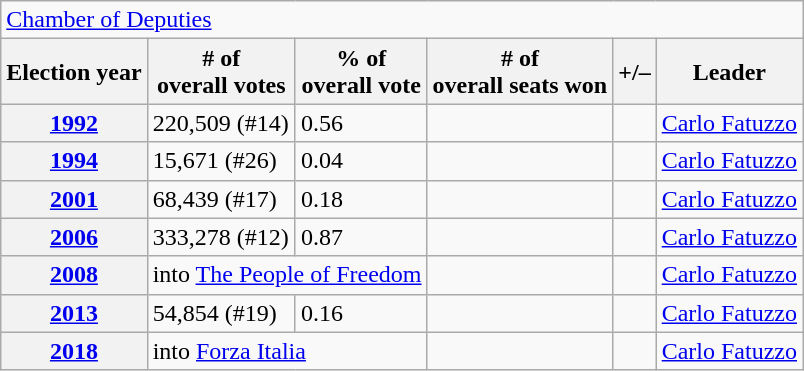<table class=wikitable>
<tr>
<td colspan=8><a href='#'>Chamber of Deputies</a></td>
</tr>
<tr>
<th>Election year</th>
<th># of<br>overall votes</th>
<th>% of<br>overall vote</th>
<th># of<br>overall seats won</th>
<th>+/–</th>
<th>Leader</th>
</tr>
<tr>
<th><a href='#'>1992</a></th>
<td>220,509 (#14)</td>
<td>0.56</td>
<td></td>
<td></td>
<td><a href='#'>Carlo Fatuzzo</a></td>
</tr>
<tr>
<th><a href='#'>1994</a></th>
<td>15,671 (#26)</td>
<td>0.04</td>
<td></td>
<td></td>
<td><a href='#'>Carlo Fatuzzo</a></td>
</tr>
<tr>
<th><a href='#'>2001</a></th>
<td>68,439 (#17)</td>
<td>0.18</td>
<td></td>
<td></td>
<td><a href='#'>Carlo Fatuzzo</a></td>
</tr>
<tr>
<th><a href='#'>2006</a></th>
<td>333,278 (#12)</td>
<td>0.87</td>
<td></td>
<td></td>
<td><a href='#'>Carlo Fatuzzo</a></td>
</tr>
<tr>
<th><a href='#'>2008</a></th>
<td colspan="2">into <a href='#'>The People of Freedom</a></td>
<td></td>
<td></td>
<td><a href='#'>Carlo Fatuzzo</a></td>
</tr>
<tr>
<th><a href='#'>2013</a></th>
<td>54,854 (#19)</td>
<td>0.16</td>
<td></td>
<td></td>
<td><a href='#'>Carlo Fatuzzo</a></td>
</tr>
<tr>
<th><a href='#'>2018</a></th>
<td colspan="2">into <a href='#'>Forza Italia</a></td>
<td></td>
<td></td>
<td><a href='#'>Carlo Fatuzzo</a></td>
</tr>
</table>
